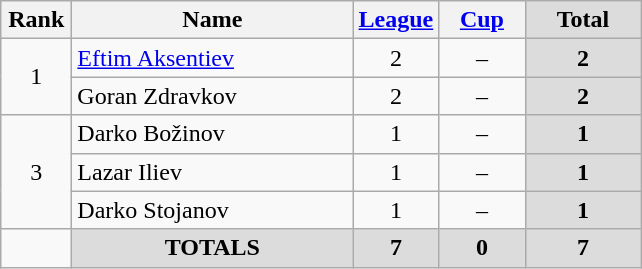<table class="wikitable" style="text-align: center;">
<tr>
<th width=40>Rank</th>
<th width=180>Name</th>
<th width=50><a href='#'>League</a></th>
<th width=50><a href='#'>Cup</a></th>
<th width=70 style="background: #DCDCDC">Total</th>
</tr>
<tr>
<td rowspan=2>1</td>
<td style="text-align:left;"> <a href='#'>Eftim Aksentiev</a></td>
<td>2</td>
<td>–</td>
<th style="background: #DCDCDC"><strong>2</strong></th>
</tr>
<tr>
<td style="text-align:left;"> Goran Zdravkov</td>
<td>2</td>
<td>–</td>
<th style="background: #DCDCDC"><strong>2</strong></th>
</tr>
<tr>
<td rowspan=3>3</td>
<td style="text-align:left;"> Darko Božinov</td>
<td>1</td>
<td>–</td>
<th style="background: #DCDCDC"><strong>1</strong></th>
</tr>
<tr>
<td style="text-align:left;"> Lazar Iliev</td>
<td>1</td>
<td>–</td>
<th style="background: #DCDCDC"><strong>1</strong></th>
</tr>
<tr>
<td style="text-align:left;"> Darko Stojanov</td>
<td>1</td>
<td>–</td>
<th style="background: #DCDCDC"><strong>1</strong></th>
</tr>
<tr>
<td></td>
<th style="background: #DCDCDC"><strong>TOTALS</strong></th>
<th style="background: #DCDCDC"><strong>7</strong></th>
<th style="background: #DCDCDC"><strong>0</strong></th>
<th style="background: #DCDCDC"><strong>7</strong></th>
</tr>
</table>
